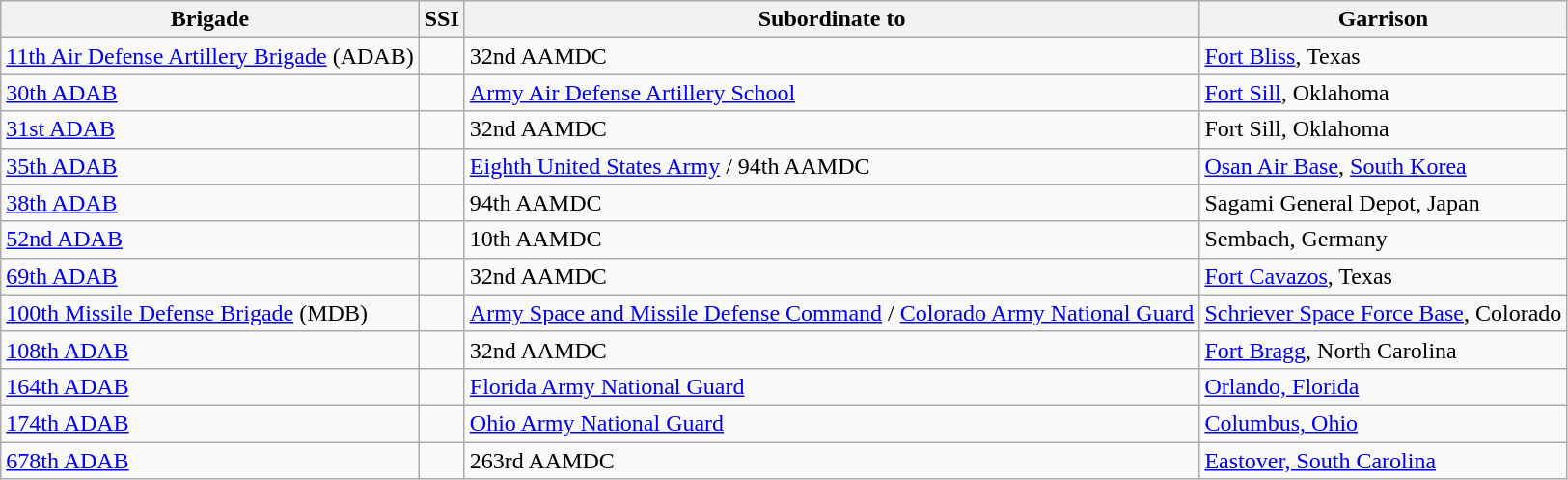<table class="wikitable sortable">
<tr>
<th>Brigade</th>
<th>SSI</th>
<th>Subordinate to</th>
<th>Garrison</th>
</tr>
<tr>
<td><a href='#'>11th Air Defense Artillery Brigade</a> (ADAB)</td>
<td></td>
<td>32nd AAMDC</td>
<td><a href='#'>Fort Bliss</a>, Texas</td>
</tr>
<tr>
<td><a href='#'>30th ADAB</a></td>
<td></td>
<td><a href='#'>Army Air Defense Artillery School</a></td>
<td><a href='#'>Fort Sill</a>, Oklahoma</td>
</tr>
<tr>
<td><a href='#'>31st ADAB</a></td>
<td></td>
<td>32nd AAMDC</td>
<td>Fort Sill, Oklahoma</td>
</tr>
<tr>
<td><a href='#'>35th ADAB</a></td>
<td></td>
<td><a href='#'>Eighth United States Army</a> / 94th AAMDC</td>
<td><a href='#'>Osan Air Base</a>, <a href='#'>South Korea</a></td>
</tr>
<tr>
<td><a href='#'>38th ADAB</a></td>
<td></td>
<td>94th AAMDC</td>
<td>Sagami General Depot, Japan</td>
</tr>
<tr>
<td><a href='#'>52nd ADAB</a></td>
<td></td>
<td>10th AAMDC</td>
<td>Sembach, Germany</td>
</tr>
<tr>
<td><a href='#'>69th ADAB</a></td>
<td></td>
<td>32nd AAMDC</td>
<td><a href='#'>Fort Cavazos</a>, Texas</td>
</tr>
<tr>
<td><a href='#'>100th Missile Defense Brigade</a> (MDB)</td>
<td></td>
<td><a href='#'>Army Space and Missile Defense Command</a> / <a href='#'>Colorado Army National Guard</a></td>
<td><a href='#'>Schriever Space Force Base</a>, Colorado</td>
</tr>
<tr>
<td><a href='#'>108th ADAB</a></td>
<td></td>
<td>32nd AAMDC</td>
<td><a href='#'>Fort Bragg</a>, North Carolina</td>
</tr>
<tr>
<td><a href='#'>164th ADAB</a></td>
<td></td>
<td><a href='#'>Florida Army National Guard</a></td>
<td><a href='#'>Orlando, Florida</a></td>
</tr>
<tr>
<td><a href='#'>174th ADAB</a></td>
<td></td>
<td><a href='#'>Ohio Army National Guard</a></td>
<td><a href='#'>Columbus, Ohio</a></td>
</tr>
<tr>
<td><a href='#'>678th ADAB</a></td>
<td></td>
<td>263rd AAMDC</td>
<td><a href='#'>Eastover, South Carolina</a></td>
</tr>
</table>
